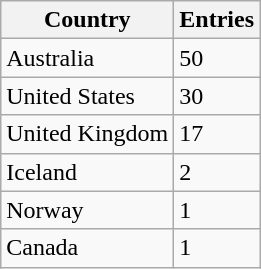<table class="wikitable sortable">
<tr>
<th>Country</th>
<th>Entries</th>
</tr>
<tr>
<td>Australia</td>
<td>50</td>
</tr>
<tr>
<td>United States</td>
<td>30</td>
</tr>
<tr>
<td>United Kingdom</td>
<td>17</td>
</tr>
<tr>
<td>Iceland</td>
<td>2</td>
</tr>
<tr>
<td>Norway</td>
<td>1</td>
</tr>
<tr>
<td>Canada</td>
<td>1</td>
</tr>
</table>
